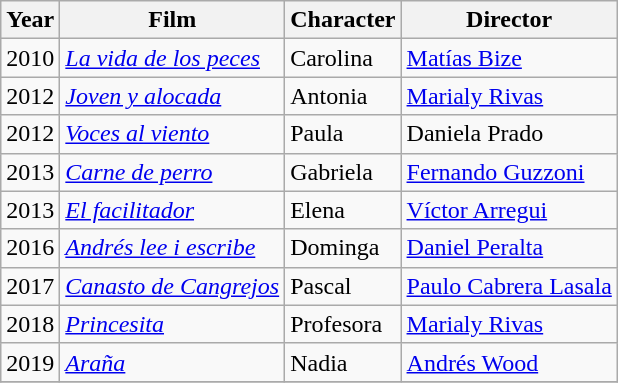<table class="wikitable sortable">
<tr>
<th>Year</th>
<th>Film</th>
<th>Character</th>
<th>Director</th>
</tr>
<tr>
<td>2010</td>
<td><em><a href='#'>La vida de los peces</a></em></td>
<td>Carolina</td>
<td><a href='#'>Matías Bize</a></td>
</tr>
<tr>
<td>2012</td>
<td><em><a href='#'>Joven y alocada</a></em></td>
<td>Antonia</td>
<td><a href='#'>Marialy Rivas</a></td>
</tr>
<tr>
<td>2012</td>
<td><em><a href='#'>Voces al viento</a></em></td>
<td>Paula</td>
<td>Daniela Prado</td>
</tr>
<tr>
<td>2013</td>
<td><em><a href='#'>Carne de perro</a></em></td>
<td>Gabriela</td>
<td><a href='#'>Fernando Guzzoni</a></td>
</tr>
<tr>
<td>2013</td>
<td><em><a href='#'>El facilitador</a></em></td>
<td>Elena</td>
<td><a href='#'>Víctor Arregui</a></td>
</tr>
<tr>
<td>2016</td>
<td><em><a href='#'>Andrés lee i escribe</a></em></td>
<td>Dominga</td>
<td><a href='#'>Daniel Peralta</a></td>
</tr>
<tr>
<td>2017</td>
<td><em><a href='#'>Canasto de Cangrejos</a></em></td>
<td>Pascal</td>
<td><a href='#'>Paulo Cabrera Lasala</a></td>
</tr>
<tr>
<td>2018</td>
<td><em><a href='#'>Princesita</a></em></td>
<td>Profesora</td>
<td><a href='#'>Marialy Rivas</a></td>
</tr>
<tr>
<td>2019</td>
<td><em><a href='#'>Araña</a></em></td>
<td>Nadia</td>
<td><a href='#'>Andrés Wood</a></td>
</tr>
<tr>
</tr>
</table>
